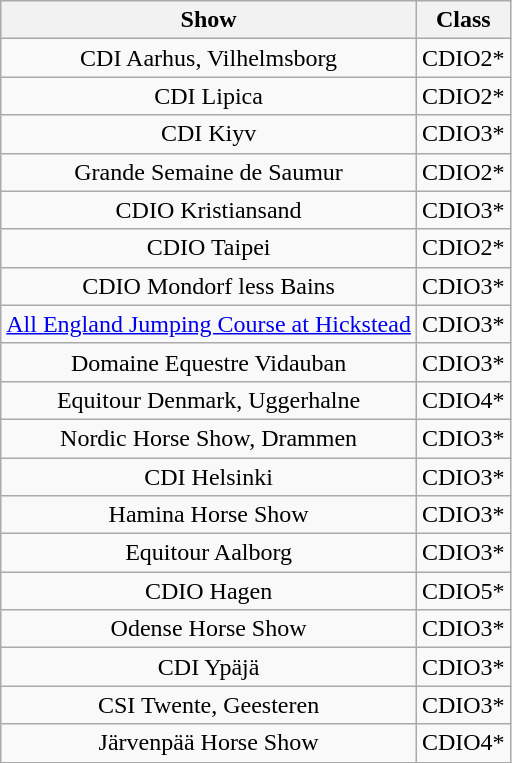<table class="wikitable">
<tr>
<th>Show</th>
<th>Class</th>
</tr>
<tr align=center>
<td>CDI Aarhus, Vilhelmsborg </td>
<td>CDIO2*</td>
</tr>
<tr align=center>
<td>CDI Lipica </td>
<td>CDIO2*</td>
</tr>
<tr align=center>
<td>CDI Kiyv </td>
<td>CDIO3*</td>
</tr>
<tr align=center>
<td>Grande Semaine de Saumur </td>
<td>CDIO2*</td>
</tr>
<tr align=center>
<td>CDIO Kristiansand </td>
<td>CDIO3*</td>
</tr>
<tr align=center>
<td>CDIO Taipei </td>
<td>CDIO2*</td>
</tr>
<tr align=center>
<td>CDIO Mondorf less Bains </td>
<td>CDIO3*</td>
</tr>
<tr align=center>
<td><a href='#'>All England Jumping Course at Hickstead</a> </td>
<td>CDIO3*</td>
</tr>
<tr align=center>
<td>Domaine Equestre Vidauban </td>
<td>CDIO3*</td>
</tr>
<tr align=center>
<td>Equitour Denmark, Uggerhalne </td>
<td>CDIO4*</td>
</tr>
<tr align=center>
<td>Nordic Horse Show, Drammen </td>
<td>CDIO3*</td>
</tr>
<tr align=center>
<td>CDI Helsinki </td>
<td>CDIO3*</td>
</tr>
<tr align=center>
<td>Hamina Horse Show </td>
<td>CDIO3*</td>
</tr>
<tr align=center>
<td>Equitour Aalborg </td>
<td>CDIO3*</td>
</tr>
<tr align=center>
<td>CDIO Hagen </td>
<td>CDIO5*</td>
</tr>
<tr align=center>
<td>Odense Horse Show </td>
<td>CDIO3*</td>
</tr>
<tr align=center>
<td>CDI Ypäjä </td>
<td>CDIO3*</td>
</tr>
<tr align=center>
<td>CSI Twente, Geesteren </td>
<td>CDIO3*</td>
</tr>
<tr align=center>
<td>Järvenpää Horse Show </td>
<td>CDIO4*</td>
</tr>
</table>
